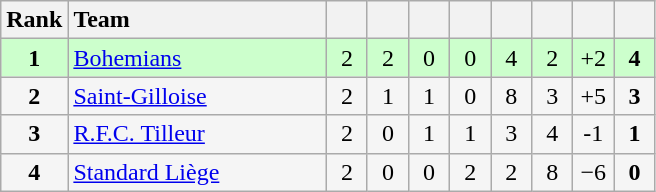<table class="wikitable" style="text-align:center">
<tr>
<th width=30>Rank</th>
<th width=165 style="text-align:left;">Team</th>
<th width=20></th>
<th width=20></th>
<th width=20></th>
<th width=20></th>
<th width=20></th>
<th width=20></th>
<th width=20></th>
<th width=20></th>
</tr>
<tr align=center style="background:#ccffcc;">
<td><strong>1</strong></td>
<td style="text-align:left;"> <a href='#'>Bohemians</a></td>
<td>2</td>
<td>2</td>
<td>0</td>
<td>0</td>
<td>4</td>
<td>2</td>
<td>+2</td>
<td><strong>4</strong></td>
</tr>
<tr align=center style="background:#f5f5f5;">
<td><strong>2</strong></td>
<td style="text-align:left;"> <a href='#'>Saint-Gilloise</a></td>
<td>2</td>
<td>1</td>
<td>1</td>
<td>0</td>
<td>8</td>
<td>3</td>
<td>+5</td>
<td><strong>3</strong></td>
</tr>
<tr align=center style="background:#f5f5f5;">
<td><strong>3</strong></td>
<td style="text-align:left;"> <a href='#'>R.F.C. Tilleur</a></td>
<td>2</td>
<td>0</td>
<td>1</td>
<td>1</td>
<td>3</td>
<td>4</td>
<td>-1</td>
<td><strong>1</strong></td>
</tr>
<tr align=center style="background:#f5f5f5;">
<td><strong>4</strong></td>
<td style="text-align:left;"> <a href='#'>Standard Liège</a></td>
<td>2</td>
<td>0</td>
<td>0</td>
<td>2</td>
<td>2</td>
<td>8</td>
<td>−6</td>
<td><strong>0</strong></td>
</tr>
</table>
